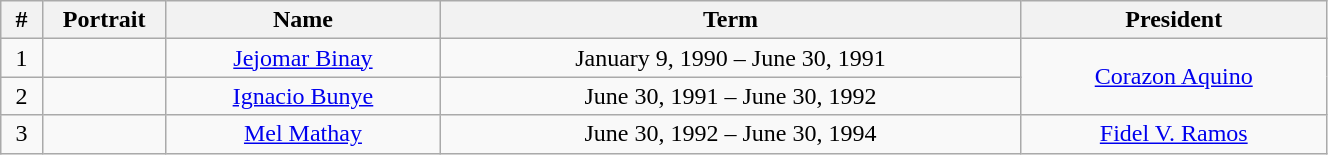<table class="wikitable" style="width:70%; text-align:center">
<tr>
<th>#</th>
<th>Portrait</th>
<th>Name</th>
<th>Term</th>
<th>President</th>
</tr>
<tr>
<td>1</td>
<td width=75px align=center></td>
<td><a href='#'>Jejomar Binay</a></td>
<td>January 9, 1990 – June 30, 1991<br></td>
<td rowspan="2"><a href='#'>Corazon Aquino</a></td>
</tr>
<tr>
<td>2</td>
<td width=75px align=center></td>
<td><a href='#'>Ignacio Bunye</a></td>
<td>June 30, 1991 – June 30, 1992<br></td>
</tr>
<tr>
<td>3</td>
<td width=75px align=center></td>
<td><a href='#'>Mel Mathay</a></td>
<td>June 30, 1992 – June 30, 1994<br></td>
<td><a href='#'>Fidel V. Ramos</a></td>
</tr>
</table>
